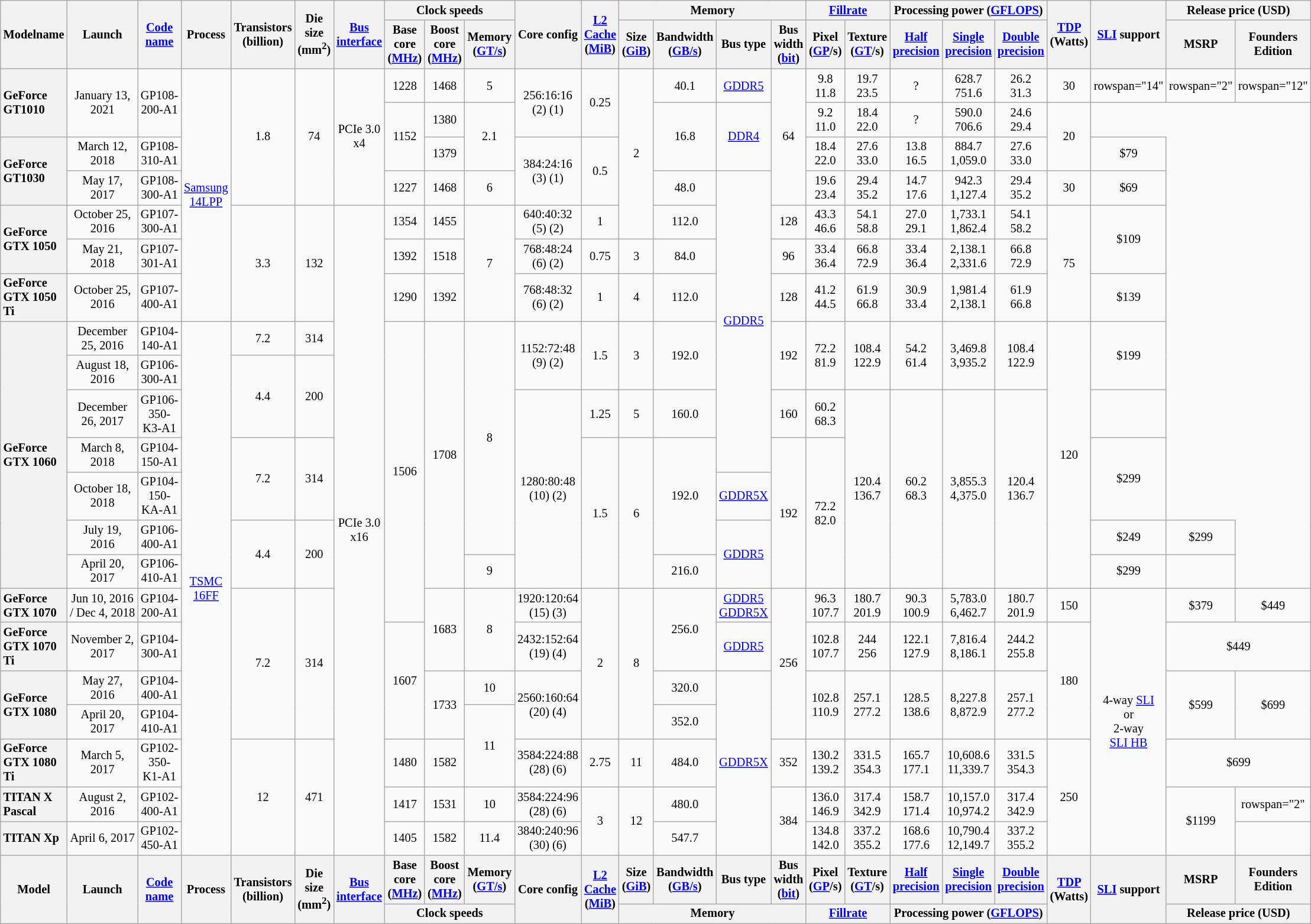<table class="mw-datatable wikitable sortable sort-under" style="font-size:85%; text-align:center;">
<tr>
<th rowspan="2">Modelname</th>
<th rowspan="2">Launch</th>
<th rowspan="2"><a href='#'>Code name</a></th>
<th rowspan="2">Process</th>
<th rowspan="2">Transistors (billion)</th>
<th rowspan="2">Die size (mm<sup>2</sup>)</th>
<th rowspan="2"><a href='#'>Bus</a> <a href='#'>interface</a></th>
<th colspan="3">Clock speeds</th>
<th rowspan="2">Core config </th>
<th rowspan="2"><a href='#'>L2 Cache</a><br>(<a href='#'>MiB</a>)</th>
<th colspan="4">Memory</th>
<th colspan="2"><a href='#'>Fillrate</a> </th>
<th colspan="3">Processing power (<a href='#'>GFLOPS</a>) </th>
<th rowspan="2"><a href='#'>TDP</a> (Watts)</th>
<th rowspan="2"><a href='#'>SLI</a> support</th>
<th colspan="2">Release price (USD)</th>
</tr>
<tr>
<th>Base core (<a href='#'>MHz</a>)</th>
<th>Boost core (<a href='#'>MHz</a>)</th>
<th>Memory (<a href='#'>GT/s</a>)</th>
<th>Size (<a href='#'>GiB</a>)</th>
<th>Bandwidth (<a href='#'>GB/s</a>)</th>
<th>Bus type</th>
<th>Bus width (<a href='#'>bit</a>)</th>
<th>Pixel (<a href='#'>GP</a>/s) </th>
<th>Texture (<a href='#'>GT</a>/s) </th>
<th><a href='#'>Half precision</a></th>
<th><a href='#'>Single precision</a></th>
<th><a href='#'>Double precision</a></th>
<th>MSRP</th>
<th>Founders Edition</th>
</tr>
<tr>
<th rowspan="2" style="text-align:left;">GeForce GT1010 </th>
<td rowspan="2">January 13, 2021</td>
<td rowspan="2">GP108-200-A1</td>
<td rowspan="7"><a href='#'>Samsung</a><br><a href='#'>14LPP</a></td>
<td rowspan="4">1.8</td>
<td rowspan="4">74</td>
<td rowspan="4">PCIe 3.0 x4</td>
<td>1228</td>
<td>1468</td>
<td>5</td>
<td rowspan="2">256:16:16 <br>(2) (1)</td>
<td rowspan="2">0.25</td>
<td rowspan="5">2</td>
<td>40.1</td>
<td><a href='#'>GDDR5</a></td>
<td rowspan="4">64</td>
<td>9.8<br>11.8</td>
<td>19.7<br>23.5</td>
<td>?</td>
<td>628.7<br>751.6</td>
<td>26.2<br>31.3</td>
<td>30</td>
<td>rowspan="14" </td>
<td>rowspan="2" </td>
<td>rowspan="12" </td>
</tr>
<tr>
<td rowspan="2">1152</td>
<td>1380</td>
<td rowspan="2">2.1</td>
<td rowspan="2">16.8</td>
<td rowspan="2"><a href='#'>DDR4</a></td>
<td>9.2<br>11.0</td>
<td>18.4<br>22.0</td>
<td>?</td>
<td>590.0<br>706.6</td>
<td>24.6<br>29.4</td>
<td rowspan="2">20</td>
</tr>
<tr>
<th rowspan="2" style="text-align:left;">GeForce GT1030 </th>
<td>March 12, 2018</td>
<td>GP108-310-A1</td>
<td>1379</td>
<td rowspan="2">384:24:16 <br>(3) (1)</td>
<td rowspan="2">0.5</td>
<td>18.4<br>22.0</td>
<td>27.6<br>33.0</td>
<td>13.8<br>16.5</td>
<td>884.7<br>1,059.0</td>
<td>27.6<br>33.0</td>
<td>$79</td>
</tr>
<tr>
<td>May 17, 2017</td>
<td>GP108-300-A1</td>
<td>1227</td>
<td>1468</td>
<td>6</td>
<td>48.0</td>
<td rowspan="8"><a href='#'>GDDR5</a></td>
<td>19.6<br>23.4</td>
<td>29.4<br>35.2</td>
<td>14.7<br>17.6</td>
<td>942.3<br>1,127.4</td>
<td>29.4<br>35.2</td>
<td>30</td>
<td>$69</td>
</tr>
<tr>
<th rowspan="2" style="text-align:left;">GeForce GTX 1050 </th>
<td>October 25, 2016</td>
<td>GP107-300-A1</td>
<td rowspan="3">3.3</td>
<td rowspan="3">132</td>
<td rowspan="17">PCIe 3.0 x16</td>
<td>1354</td>
<td>1455</td>
<td rowspan="3">7</td>
<td>640:40:32<br>(5) (2)</td>
<td>1</td>
<td>112.0</td>
<td>128</td>
<td>43.3<br>46.6</td>
<td>54.1<br>58.8</td>
<td>27.0<br>29.1</td>
<td>1,733.1<br>1,862.4</td>
<td>54.1<br>58.2</td>
<td rowspan="3">75</td>
<td rowspan="2">$109</td>
</tr>
<tr>
<td>May 21, 2018</td>
<td>GP107-301-A1</td>
<td>1392</td>
<td>1518</td>
<td>768:48:24 <br>(6) (2)</td>
<td>0.75</td>
<td>3</td>
<td>84.0</td>
<td>96</td>
<td>33.4<br>36.4</td>
<td>66.8<br>72.9</td>
<td>33.4<br>36.4</td>
<td>2,138.1<br>2,331.6</td>
<td>66.8<br>72.9</td>
</tr>
<tr>
<th style="text-align:left;">GeForce GTX 1050 Ti </th>
<td>October 25, 2016</td>
<td>GP107-400-A1</td>
<td>1290</td>
<td>1392</td>
<td>768:48:32 <br>(6) (2)</td>
<td>1</td>
<td>4</td>
<td>112.0</td>
<td>128</td>
<td>41.2<br>44.5</td>
<td>61.9<br>66.8</td>
<td>30.9<br>33.4</td>
<td>1,981.4<br>2,138.1</td>
<td>61.9<br>66.8</td>
<td>$139</td>
</tr>
<tr>
<th rowspan="7" style="text-align:left;">GeForce GTX 1060 <br></th>
<td>December 25, 2016</td>
<td>GP104-140-A1</td>
<td rowspan="14"><a href='#'>TSMC</a><br><a href='#'>16FF</a></td>
<td>7.2</td>
<td>314</td>
<td rowspan="8">1506</td>
<td rowspan="7">1708</td>
<td rowspan="6">8</td>
<td rowspan="2">1152:72:48 <br>(9) (2)</td>
<td rowspan="2">1.5</td>
<td rowspan="2">3</td>
<td rowspan="2">192.0</td>
<td rowspan="2">192</td>
<td rowspan="2">72.2<br>81.9</td>
<td rowspan="2">108.4<br>122.9</td>
<td rowspan="2">54.2<br>61.4</td>
<td rowspan="2">3,469.8<br>3,935.2</td>
<td rowspan="2">108.4<br>122.9</td>
<td rowspan="7">120</td>
<td rowspan="2">$199</td>
</tr>
<tr>
<td>August 18, 2016</td>
<td>GP106-300-A1</td>
<td rowspan="2">4.4</td>
<td rowspan="2">200</td>
</tr>
<tr>
<td>December 26, 2017</td>
<td>GP106-350-K3-A1</td>
<td rowspan="5">1280:80:48<br>(10) (2)</td>
<td>1.25</td>
<td>5</td>
<td>160.0</td>
<td>160</td>
<td>60.2<br>68.3</td>
<td rowspan="5">120.4<br>136.7</td>
<td rowspan="5">60.2<br>68.3</td>
<td rowspan="5">3,855.3<br>4,375.0</td>
<td rowspan="5">120.4<br>136.7</td>
<td></td>
</tr>
<tr>
<td>March 8, 2018</td>
<td>GP104-150-A1</td>
<td rowspan="2">7.2</td>
<td rowspan="2">314</td>
<td rowspan="4">1.5</td>
<td rowspan="4">6</td>
<td rowspan="3">192.0</td>
<td rowspan="4">192</td>
<td rowspan="4">72.2<br>82.0</td>
<td rowspan="2">$299</td>
</tr>
<tr>
<td>October 18, 2018</td>
<td>GP104-150-KA-A1</td>
<td><a href='#'>GDDR5X</a></td>
</tr>
<tr>
<td>July 19, 2016</td>
<td>GP106-400-A1</td>
<td rowspan="2">4.4</td>
<td rowspan="2">200</td>
<td rowspan="2"><a href='#'>GDDR5</a></td>
<td>$249</td>
<td>$299</td>
</tr>
<tr>
<td>April 20, 2017</td>
<td>GP106-410-A1</td>
<td>9</td>
<td>216.0</td>
<td>$299</td>
<td></td>
</tr>
<tr>
<th style="text-align:left;">GeForce GTX 1070 </th>
<td>Jun 10, 2016 / Dec 4, 2018</td>
<td>GP104-200-A1</td>
<td rowspan="4">7.2</td>
<td rowspan="4">314</td>
<td rowspan="2">1683</td>
<td rowspan="2">8</td>
<td>1920:120:64 <br>(15) (3)</td>
<td rowspan="4">2</td>
<td rowspan="4">8</td>
<td rowspan="2">256.0</td>
<td><a href='#'>GDDR5</a><br><a href='#'>GDDR5X</a></td>
<td rowspan="4">256</td>
<td>96.3<br>107.7</td>
<td>180.7<br>201.9</td>
<td>90.3<br>100.9</td>
<td>5,783.0<br>6,462.7</td>
<td>180.7<br>201.9</td>
<td>150</td>
<td rowspan="7">4-way <a href='#'>SLI</a><br>or<br>2-way <a href='#'>SLI HB</a></td>
<td>$379</td>
<td>$449</td>
</tr>
<tr>
<th style="text-align:left;">GeForce GTX 1070 Ti </th>
<td>November 2, 2017</td>
<td>GP104-300-A1</td>
<td rowspan="3">1607</td>
<td>2432:152:64 <br>(19) (4)</td>
<td><a href='#'>GDDR5</a></td>
<td>102.8<br>107.7</td>
<td>244<br>256</td>
<td>122.1<br>127.9</td>
<td>7,816.4<br>8,186.1</td>
<td>244.2<br>255.8</td>
<td rowspan="3">180</td>
<td colspan="2">$449</td>
</tr>
<tr>
<th rowspan="2" style="text-align:left;">GeForce GTX 1080 </th>
<td>May 27, 2016</td>
<td>GP104-400-A1</td>
<td rowspan="2">1733</td>
<td>10</td>
<td rowspan="2">2560:160:64 <br>(20) (4)</td>
<td>320.0</td>
<td rowspan="5"><a href='#'>GDDR5X</a></td>
<td rowspan="2">102.8<br>110.9</td>
<td rowspan="2">257.1<br>277.2</td>
<td rowspan="2">128.5<br>138.6</td>
<td rowspan="2">8,227.8<br>8,872.9</td>
<td rowspan="2">257.1<br>277.2</td>
<td rowspan="2">$599</td>
<td rowspan="2">$699</td>
</tr>
<tr>
<td>April 20, 2017</td>
<td>GP104-410-A1</td>
<td rowspan="2">11</td>
<td>352.0</td>
</tr>
<tr>
<th style="text-align:left;">GeForce GTX 1080 Ti </th>
<td>March 5, 2017</td>
<td>GP102-350-K1-A1</td>
<td rowspan="3">12</td>
<td rowspan="3">471</td>
<td>1480</td>
<td>1582</td>
<td>3584:224:88 <br>(28) (6)</td>
<td>2.75</td>
<td>11</td>
<td>484.0</td>
<td>352</td>
<td>130.2<br>139.2</td>
<td>331.5<br>354.3</td>
<td>165.7<br>177.1</td>
<td>10,608.6<br>11,339.7</td>
<td>331.5<br>354.3</td>
<td rowspan="3">250</td>
<td colspan="2">$699</td>
</tr>
<tr>
<th style="text-align:left;">TITAN X Pascal </th>
<td>August 2, 2016</td>
<td>GP102-400-A1</td>
<td>1417</td>
<td>1531</td>
<td>10</td>
<td>3584:224:96 <br>(28) (6)</td>
<td rowspan="2">3</td>
<td rowspan="2">12</td>
<td>480.0</td>
<td rowspan="2">384</td>
<td>136.0<br>146.9</td>
<td>317.4<br>342.9</td>
<td>158.7<br>171.4</td>
<td>10,157.0<br>10,974.2</td>
<td>317.4<br>342.9</td>
<td rowspan="2">$1199</td>
<td>rowspan="2" </td>
</tr>
<tr>
<th style="text-align:left;">TITAN Xp </th>
<td>April 6, 2017</td>
<td>GP102-450-A1</td>
<td>1405</td>
<td>1582</td>
<td>11.4</td>
<td>3840:240:96<br>(30) (6)</td>
<td>547.7</td>
<td>134.8<br>142.0</td>
<td>337.2<br>355.2</td>
<td>168.6<br>177.6</td>
<td>10,790.4<br>12,149.7</td>
<td>337.2<br>355.2</td>
</tr>
<tr>
<th rowspan="2">Model</th>
<th rowspan="2">Launch</th>
<th rowspan="2"><a href='#'>Code name</a></th>
<th rowspan="2">Process</th>
<th rowspan="2">Transistors (billion)</th>
<th rowspan="2">Die size (mm<sup>2</sup>)</th>
<th rowspan="2"><a href='#'>Bus</a> <a href='#'>interface</a></th>
<th>Base core (<a href='#'>MHz</a>)</th>
<th>Boost core (<a href='#'>MHz</a>)</th>
<th>Memory (<a href='#'>GT/s</a>)</th>
<th rowspan="2">Core config </th>
<th rowspan="2"><a href='#'>L2 Cache</a><br>(<a href='#'>MiB</a>)</th>
<th>Size (<a href='#'>GiB</a>)</th>
<th>Bandwidth (<a href='#'>GB/s</a>)</th>
<th>Bus type</th>
<th>Bus width (<a href='#'>bit</a>)</th>
<th>Pixel (<a href='#'>GP</a>/s) </th>
<th>Texture (<a href='#'>GT</a>/s) </th>
<th><a href='#'>Half precision</a></th>
<th><a href='#'>Single precision</a></th>
<th><a href='#'>Double precision</a></th>
<th rowspan="2"><a href='#'>TDP</a> (Watts)</th>
<th rowspan="2"><a href='#'>SLI</a> support</th>
<th>MSRP</th>
<th>Founders Edition</th>
</tr>
<tr>
<th colspan="3">Clock speeds</th>
<th colspan="4">Memory</th>
<th colspan="2"><a href='#'>Fillrate</a> </th>
<th colspan="3">Processing power (<a href='#'>GFLOPS</a>) </th>
<th colspan="2">Release price (USD)</th>
</tr>
</table>
